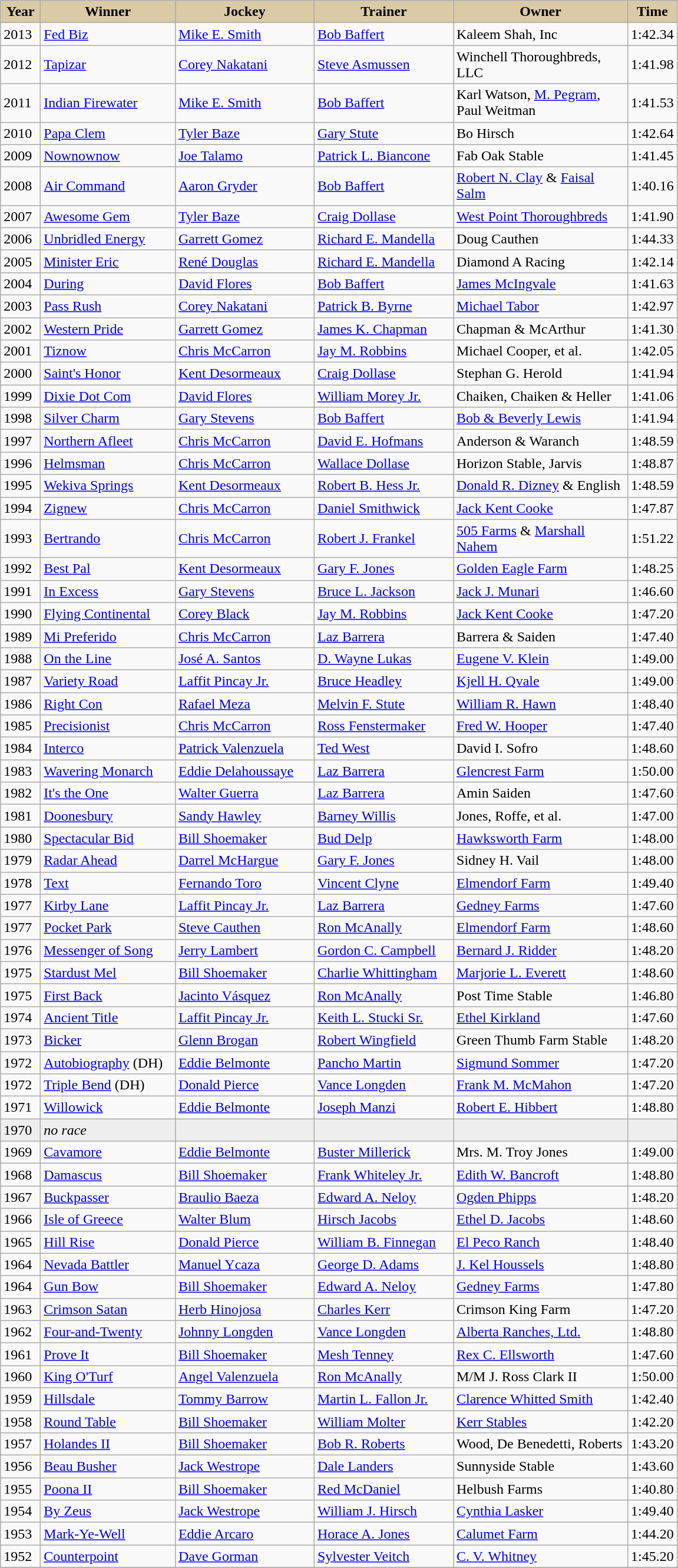<table class="wikitable sortable">
<tr>
<th style="background-color:#DACAA5; width:38px">Year<br></th>
<th style="background-color:#DACAA5; width:145px">Winner<br></th>
<th style="background-color:#DACAA5; width:150px">Jockey<br></th>
<th style="background-color:#DACAA5; width:150px">Trainer<br></th>
<th style="background-color:#DACAA5; width:190px">Owner<br></th>
<th style="background-color:#DACAA5">Time</th>
</tr>
<tr>
<td>2013</td>
<td><a href='#'>Fed Biz</a></td>
<td><a href='#'>Mike E. Smith</a></td>
<td><a href='#'>Bob Baffert</a></td>
<td>Kaleem Shah, Inc</td>
<td>1:42.34</td>
</tr>
<tr>
<td>2012</td>
<td><a href='#'>Tapizar</a></td>
<td><a href='#'>Corey Nakatani</a></td>
<td><a href='#'>Steve Asmussen</a></td>
<td>Winchell Thoroughbreds, LLC</td>
<td>1:41.98</td>
</tr>
<tr>
<td>2011</td>
<td><a href='#'>Indian Firewater</a></td>
<td><a href='#'>Mike E. Smith</a></td>
<td><a href='#'>Bob Baffert</a></td>
<td>Karl Watson, <a href='#'>M. Pegram</a>, Paul Weitman</td>
<td>1:41.53</td>
</tr>
<tr>
<td>2010</td>
<td><a href='#'>Papa Clem</a></td>
<td><a href='#'>Tyler Baze</a></td>
<td><a href='#'>Gary Stute</a></td>
<td>Bo Hirsch</td>
<td>1:42.64</td>
</tr>
<tr>
<td>2009</td>
<td><a href='#'>Nownownow</a></td>
<td><a href='#'>Joe Talamo</a></td>
<td><a href='#'>Patrick L. Biancone</a></td>
<td>Fab Oak Stable</td>
<td>1:41.45</td>
</tr>
<tr>
<td>2008</td>
<td><a href='#'>Air Command</a></td>
<td><a href='#'>Aaron Gryder</a></td>
<td><a href='#'>Bob Baffert</a></td>
<td><a href='#'>Robert N. Clay</a> & <a href='#'>Faisal Salm</a></td>
<td>1:40.16</td>
</tr>
<tr>
<td>2007</td>
<td><a href='#'>Awesome Gem</a></td>
<td><a href='#'>Tyler Baze</a></td>
<td><a href='#'>Craig Dollase</a></td>
<td><a href='#'>West Point Thoroughbreds</a></td>
<td>1:41.90</td>
</tr>
<tr>
<td>2006</td>
<td><a href='#'>Unbridled Energy</a></td>
<td><a href='#'>Garrett Gomez</a></td>
<td><a href='#'>Richard E. Mandella</a></td>
<td>Doug Cauthen</td>
<td>1:44.33</td>
</tr>
<tr>
<td>2005</td>
<td><a href='#'>Minister Eric</a></td>
<td><a href='#'>René Douglas</a></td>
<td><a href='#'>Richard E. Mandella</a></td>
<td>Diamond A Racing</td>
<td>1:42.14</td>
</tr>
<tr>
<td>2004</td>
<td><a href='#'>During</a></td>
<td><a href='#'>David Flores</a></td>
<td><a href='#'>Bob Baffert</a></td>
<td><a href='#'>James McIngvale</a></td>
<td>1:41.63</td>
</tr>
<tr>
<td>2003</td>
<td><a href='#'>Pass Rush</a></td>
<td><a href='#'>Corey Nakatani</a></td>
<td><a href='#'>Patrick B. Byrne</a></td>
<td><a href='#'>Michael Tabor</a></td>
<td>1:42.97</td>
</tr>
<tr>
<td>2002</td>
<td><a href='#'>Western Pride</a></td>
<td><a href='#'>Garrett Gomez</a></td>
<td><a href='#'>James K. Chapman</a></td>
<td>Chapman & McArthur</td>
<td>1:41.30</td>
</tr>
<tr>
<td>2001</td>
<td><a href='#'>Tiznow</a></td>
<td><a href='#'>Chris McCarron</a></td>
<td><a href='#'>Jay M. Robbins</a></td>
<td>Michael Cooper, et al.</td>
<td>1:42.05</td>
</tr>
<tr>
<td>2000</td>
<td><a href='#'>Saint's Honor</a></td>
<td><a href='#'>Kent Desormeaux</a></td>
<td><a href='#'>Craig Dollase</a></td>
<td>Stephan G. Herold</td>
<td>1:41.94</td>
</tr>
<tr>
<td>1999</td>
<td><a href='#'>Dixie Dot Com</a></td>
<td><a href='#'>David Flores</a></td>
<td><a href='#'>William Morey Jr.</a></td>
<td>Chaiken, Chaiken & Heller</td>
<td>1:41.06</td>
</tr>
<tr>
<td>1998</td>
<td><a href='#'>Silver Charm</a></td>
<td><a href='#'>Gary Stevens</a></td>
<td><a href='#'>Bob Baffert</a></td>
<td><a href='#'>Bob & Beverly Lewis</a></td>
<td>1:41.94</td>
</tr>
<tr>
<td>1997</td>
<td><a href='#'>Northern Afleet</a></td>
<td><a href='#'>Chris McCarron</a></td>
<td><a href='#'>David E. Hofmans</a></td>
<td>Anderson & Waranch</td>
<td>1:48.59</td>
</tr>
<tr>
<td>1996</td>
<td><a href='#'>Helmsman</a></td>
<td><a href='#'>Chris McCarron</a></td>
<td><a href='#'>Wallace Dollase</a></td>
<td>Horizon Stable, Jarvis</td>
<td>1:48.87</td>
</tr>
<tr>
<td>1995</td>
<td><a href='#'>Wekiva Springs</a></td>
<td><a href='#'>Kent Desormeaux</a></td>
<td><a href='#'>Robert B. Hess Jr.</a></td>
<td><a href='#'>Donald R. Dizney</a> & English</td>
<td>1:48.59</td>
</tr>
<tr>
<td>1994</td>
<td><a href='#'>Zignew</a></td>
<td><a href='#'>Chris McCarron</a></td>
<td><a href='#'>Daniel Smithwick</a></td>
<td><a href='#'>Jack Kent Cooke</a></td>
<td>1:47.87</td>
</tr>
<tr>
<td>1993</td>
<td><a href='#'>Bertrando</a></td>
<td><a href='#'>Chris McCarron</a></td>
<td><a href='#'>Robert J. Frankel</a></td>
<td><a href='#'>505 Farms</a> & <a href='#'>Marshall Nahem</a></td>
<td>1:51.22</td>
</tr>
<tr>
<td>1992</td>
<td><a href='#'>Best Pal</a></td>
<td><a href='#'>Kent Desormeaux</a></td>
<td><a href='#'>Gary F. Jones</a></td>
<td><a href='#'>Golden Eagle Farm</a></td>
<td>1:48.25</td>
</tr>
<tr>
<td>1991</td>
<td><a href='#'>In Excess</a></td>
<td><a href='#'>Gary Stevens</a></td>
<td><a href='#'>Bruce L. Jackson</a></td>
<td><a href='#'>Jack J. Munari</a></td>
<td>1:46.60</td>
</tr>
<tr>
<td>1990</td>
<td><a href='#'>Flying Continental</a></td>
<td><a href='#'>Corey Black</a></td>
<td><a href='#'>Jay M. Robbins</a></td>
<td><a href='#'>Jack Kent Cooke</a></td>
<td>1:47.20</td>
</tr>
<tr>
<td>1989</td>
<td><a href='#'>Mi Preferido</a></td>
<td><a href='#'>Chris McCarron</a></td>
<td><a href='#'>Laz Barrera</a></td>
<td>Barrera & Saiden</td>
<td>1:47.40</td>
</tr>
<tr>
<td>1988</td>
<td><a href='#'>On the Line</a></td>
<td><a href='#'>José A. Santos</a></td>
<td><a href='#'>D. Wayne Lukas</a></td>
<td><a href='#'>Eugene V. Klein</a></td>
<td>1:49.00</td>
</tr>
<tr>
<td>1987</td>
<td><a href='#'>Variety Road</a></td>
<td><a href='#'>Laffit Pincay Jr.</a></td>
<td><a href='#'>Bruce Headley</a></td>
<td><a href='#'>Kjell H. Qvale</a></td>
<td>1:49.00</td>
</tr>
<tr>
<td>1986</td>
<td><a href='#'>Right Con</a></td>
<td><a href='#'>Rafael Meza</a></td>
<td><a href='#'>Melvin F. Stute</a></td>
<td><a href='#'>William R. Hawn</a></td>
<td>1:48.40</td>
</tr>
<tr>
<td>1985</td>
<td><a href='#'>Precisionist</a></td>
<td><a href='#'>Chris McCarron</a></td>
<td><a href='#'>Ross Fenstermaker</a></td>
<td><a href='#'>Fred W. Hooper</a></td>
<td>1:47.40</td>
</tr>
<tr>
<td>1984</td>
<td><a href='#'>Interco</a></td>
<td><a href='#'>Patrick Valenzuela</a></td>
<td><a href='#'>Ted West</a></td>
<td>David I. Sofro</td>
<td>1:48.60</td>
</tr>
<tr>
<td>1983</td>
<td><a href='#'>Wavering Monarch</a></td>
<td><a href='#'>Eddie Delahoussaye</a></td>
<td><a href='#'>Laz Barrera</a></td>
<td><a href='#'>Glencrest Farm</a></td>
<td>1:50.00</td>
</tr>
<tr>
<td>1982</td>
<td><a href='#'>It's the One</a></td>
<td><a href='#'>Walter Guerra</a></td>
<td><a href='#'>Laz Barrera</a></td>
<td>Amin Saiden</td>
<td>1:47.60</td>
</tr>
<tr>
<td>1981</td>
<td><a href='#'>Doonesbury</a></td>
<td><a href='#'>Sandy Hawley</a></td>
<td><a href='#'>Barney Willis</a></td>
<td>Jones, Roffe, et al.</td>
<td>1:47.00</td>
</tr>
<tr>
<td>1980</td>
<td><a href='#'>Spectacular Bid</a></td>
<td><a href='#'>Bill Shoemaker</a></td>
<td><a href='#'>Bud Delp</a></td>
<td><a href='#'>Hawksworth Farm</a></td>
<td>1:48.00</td>
</tr>
<tr>
<td>1979</td>
<td><a href='#'>Radar Ahead</a></td>
<td><a href='#'>Darrel McHargue</a></td>
<td><a href='#'>Gary F. Jones</a></td>
<td>Sidney H. Vail</td>
<td>1:48.00</td>
</tr>
<tr>
<td>1978</td>
<td><a href='#'>Text</a></td>
<td><a href='#'>Fernando Toro</a></td>
<td><a href='#'>Vincent Clyne</a></td>
<td><a href='#'>Elmendorf Farm</a></td>
<td>1:49.40</td>
</tr>
<tr>
<td>1977</td>
<td><a href='#'>Kirby Lane</a></td>
<td><a href='#'>Laffit Pincay Jr.</a></td>
<td><a href='#'>Laz Barrera</a></td>
<td><a href='#'>Gedney Farms</a></td>
<td>1:47.60</td>
</tr>
<tr>
<td>1977</td>
<td><a href='#'>Pocket Park</a></td>
<td><a href='#'>Steve Cauthen</a></td>
<td><a href='#'>Ron McAnally</a></td>
<td><a href='#'>Elmendorf Farm</a></td>
<td>1:48.60</td>
</tr>
<tr>
<td>1976</td>
<td><a href='#'>Messenger of Song</a></td>
<td><a href='#'>Jerry Lambert</a></td>
<td><a href='#'>Gordon C. Campbell</a></td>
<td><a href='#'>Bernard J. Ridder</a></td>
<td>1:48.20</td>
</tr>
<tr>
<td>1975</td>
<td><a href='#'>Stardust Mel</a></td>
<td><a href='#'>Bill Shoemaker</a></td>
<td><a href='#'>Charlie Whittingham</a></td>
<td><a href='#'>Marjorie L. Everett</a></td>
<td>1:48.60</td>
</tr>
<tr>
<td>1975</td>
<td><a href='#'>First Back</a></td>
<td><a href='#'>Jacinto Vásquez</a></td>
<td><a href='#'>Ron McAnally</a></td>
<td>Post Time Stable</td>
<td>1:46.80</td>
</tr>
<tr>
<td>1974</td>
<td><a href='#'>Ancient Title</a></td>
<td><a href='#'>Laffit Pincay Jr.</a></td>
<td><a href='#'>Keith L. Stucki Sr.</a></td>
<td><a href='#'>Ethel Kirkland</a></td>
<td>1:47.60</td>
</tr>
<tr>
<td>1973</td>
<td><a href='#'>Bicker</a></td>
<td><a href='#'>Glenn Brogan</a></td>
<td><a href='#'>Robert Wingfield</a></td>
<td>Green Thumb Farm Stable</td>
<td>1:48.20</td>
</tr>
<tr>
<td>1972</td>
<td><a href='#'>Autobiography</a> (DH)</td>
<td><a href='#'>Eddie Belmonte</a></td>
<td><a href='#'>Pancho Martin</a></td>
<td><a href='#'>Sigmund Sommer</a></td>
<td>1:47.20</td>
</tr>
<tr>
<td>1972</td>
<td><a href='#'>Triple Bend</a> (DH)</td>
<td><a href='#'>Donald Pierce</a></td>
<td><a href='#'>Vance Longden</a></td>
<td><a href='#'>Frank M. McMahon</a></td>
<td>1:47.20</td>
</tr>
<tr>
<td>1971</td>
<td><a href='#'>Willowick</a></td>
<td><a href='#'>Eddie Belmonte</a></td>
<td><a href='#'>Joseph Manzi</a></td>
<td><a href='#'>Robert E. Hibbert</a></td>
<td>1:48.80</td>
</tr>
<tr bgcolor="#eeeeee">
<td>1970</td>
<td><em>no race</em></td>
<td></td>
<td></td>
<td></td>
<td></td>
</tr>
<tr>
<td>1969</td>
<td><a href='#'>Cavamore</a></td>
<td><a href='#'>Eddie Belmonte</a></td>
<td><a href='#'>Buster Millerick</a></td>
<td>Mrs. M. Troy Jones</td>
<td>1:49.00</td>
</tr>
<tr>
<td>1968</td>
<td><a href='#'>Damascus</a></td>
<td><a href='#'>Bill Shoemaker</a></td>
<td><a href='#'>Frank Whiteley Jr.</a></td>
<td><a href='#'>Edith W. Bancroft</a></td>
<td>1:48.80</td>
</tr>
<tr>
<td>1967</td>
<td><a href='#'>Buckpasser</a></td>
<td><a href='#'>Braulio Baeza</a></td>
<td><a href='#'>Edward A. Neloy</a></td>
<td><a href='#'>Ogden Phipps</a></td>
<td>1:48.20</td>
</tr>
<tr>
<td>1966</td>
<td><a href='#'>Isle of Greece</a></td>
<td><a href='#'>Walter Blum</a></td>
<td><a href='#'>Hirsch Jacobs</a></td>
<td><a href='#'>Ethel D. Jacobs</a></td>
<td>1:48.60</td>
</tr>
<tr>
<td>1965</td>
<td><a href='#'>Hill Rise</a></td>
<td><a href='#'>Donald Pierce</a></td>
<td><a href='#'>William B. Finnegan</a></td>
<td><a href='#'>El Peco Ranch</a></td>
<td>1:48.40</td>
</tr>
<tr>
<td>1964</td>
<td><a href='#'>Nevada Battler</a></td>
<td><a href='#'>Manuel Ycaza</a></td>
<td><a href='#'>George D. Adams</a></td>
<td><a href='#'>J. Kel Houssels</a></td>
<td>1:48.80</td>
</tr>
<tr>
<td>1964</td>
<td><a href='#'>Gun Bow</a></td>
<td><a href='#'>Bill Shoemaker</a></td>
<td><a href='#'>Edward A. Neloy</a></td>
<td><a href='#'>Gedney Farms</a></td>
<td>1:47.80</td>
</tr>
<tr>
<td>1963</td>
<td><a href='#'>Crimson Satan</a></td>
<td><a href='#'>Herb Hinojosa</a></td>
<td><a href='#'>Charles Kerr</a></td>
<td>Crimson King Farm</td>
<td>1:47.20</td>
</tr>
<tr>
<td>1962</td>
<td><a href='#'>Four-and-Twenty</a></td>
<td><a href='#'>Johnny Longden</a></td>
<td><a href='#'>Vance Longden</a></td>
<td><a href='#'>Alberta Ranches, Ltd.</a></td>
<td>1:48.80</td>
</tr>
<tr>
<td>1961</td>
<td><a href='#'>Prove It</a></td>
<td><a href='#'>Bill Shoemaker</a></td>
<td><a href='#'>Mesh Tenney</a></td>
<td><a href='#'>Rex C. Ellsworth</a></td>
<td>1:47.60</td>
</tr>
<tr>
<td>1960</td>
<td><a href='#'>King O'Turf</a></td>
<td><a href='#'>Angel Valenzuela</a></td>
<td><a href='#'>Ron McAnally</a></td>
<td>M/M J. Ross Clark II</td>
<td>1:50.00</td>
</tr>
<tr>
<td>1959</td>
<td><a href='#'>Hillsdale</a></td>
<td><a href='#'>Tommy Barrow</a></td>
<td><a href='#'>Martin L. Fallon Jr.</a></td>
<td><a href='#'>Clarence Whitted Smith</a></td>
<td>1:42.40</td>
</tr>
<tr>
<td>1958</td>
<td><a href='#'>Round Table</a></td>
<td><a href='#'>Bill Shoemaker</a></td>
<td><a href='#'>William Molter</a></td>
<td><a href='#'>Kerr Stables</a></td>
<td>1:42.20</td>
</tr>
<tr>
<td>1957</td>
<td><a href='#'>Holandes II</a></td>
<td><a href='#'>Bill Shoemaker</a></td>
<td><a href='#'>Bob R. Roberts</a></td>
<td>Wood, De Benedetti, Roberts</td>
<td>1:43.20</td>
</tr>
<tr>
<td>1956</td>
<td><a href='#'>Beau Busher</a></td>
<td><a href='#'>Jack Westrope</a></td>
<td><a href='#'>Dale Landers</a></td>
<td>Sunnyside Stable</td>
<td>1:43.60</td>
</tr>
<tr>
<td>1955</td>
<td><a href='#'>Poona II</a></td>
<td><a href='#'>Bill Shoemaker</a></td>
<td><a href='#'>Red McDaniel</a></td>
<td>Helbush Farms</td>
<td>1:40.80</td>
</tr>
<tr>
<td>1954</td>
<td><a href='#'>By Zeus</a></td>
<td><a href='#'>Jack Westrope</a></td>
<td><a href='#'>William J. Hirsch</a></td>
<td><a href='#'>Cynthia Lasker</a></td>
<td>1:49.40</td>
</tr>
<tr>
<td>1953</td>
<td><a href='#'>Mark-Ye-Well</a></td>
<td><a href='#'>Eddie Arcaro</a></td>
<td><a href='#'>Horace A. Jones</a></td>
<td><a href='#'>Calumet Farm</a></td>
<td>1:44.20</td>
</tr>
<tr>
<td>1952</td>
<td><a href='#'>Counterpoint</a></td>
<td><a href='#'>Dave Gorman</a></td>
<td><a href='#'>Sylvester Veitch</a></td>
<td><a href='#'>C. V. Whitney</a></td>
<td>1:45.20</td>
</tr>
<tr>
</tr>
</table>
